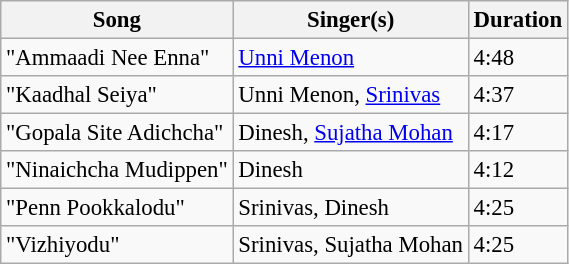<table class="wikitable" style="font-size:95%;">
<tr>
<th>Song</th>
<th>Singer(s)</th>
<th>Duration</th>
</tr>
<tr>
<td>"Ammaadi Nee Enna"</td>
<td><a href='#'>Unni Menon</a></td>
<td>4:48</td>
</tr>
<tr>
<td>"Kaadhal Seiya"</td>
<td>Unni Menon, <a href='#'>Srinivas</a></td>
<td>4:37</td>
</tr>
<tr>
<td>"Gopala Site Adichcha"</td>
<td>Dinesh, <a href='#'>Sujatha Mohan</a></td>
<td>4:17</td>
</tr>
<tr>
<td>"Ninaichcha Mudippen"</td>
<td>Dinesh</td>
<td>4:12</td>
</tr>
<tr>
<td>"Penn Pookkalodu"</td>
<td>Srinivas, Dinesh</td>
<td>4:25</td>
</tr>
<tr>
<td>"Vizhiyodu"</td>
<td>Srinivas, Sujatha Mohan</td>
<td>4:25</td>
</tr>
</table>
